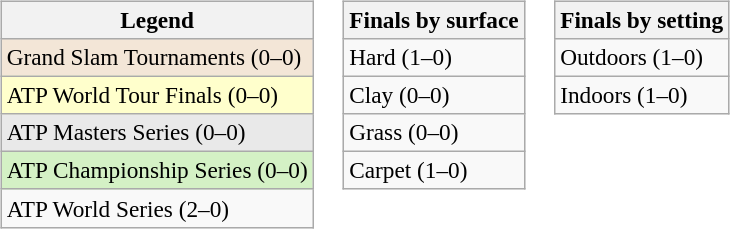<table>
<tr valign=top>
<td><br><table class=wikitable style=font-size:97%>
<tr>
<th>Legend</th>
</tr>
<tr style="background:#f3e6d7;">
<td>Grand Slam Tournaments (0–0)</td>
</tr>
<tr style="background:#ffc;">
<td>ATP World Tour Finals (0–0)</td>
</tr>
<tr style="background:#e9e9e9;">
<td>ATP Masters Series (0–0)</td>
</tr>
<tr style="background:#d4f1c5;">
<td>ATP Championship Series (0–0)</td>
</tr>
<tr>
<td>ATP World Series (2–0)</td>
</tr>
</table>
</td>
<td><br><table class=wikitable style=font-size:97%>
<tr>
<th>Finals by surface</th>
</tr>
<tr>
<td>Hard (1–0)</td>
</tr>
<tr>
<td>Clay (0–0)</td>
</tr>
<tr>
<td>Grass (0–0)</td>
</tr>
<tr>
<td>Carpet (1–0)</td>
</tr>
</table>
</td>
<td><br><table class=wikitable style=font-size:97%>
<tr>
<th>Finals by setting</th>
</tr>
<tr>
<td>Outdoors (1–0)</td>
</tr>
<tr>
<td>Indoors (1–0)</td>
</tr>
</table>
</td>
</tr>
</table>
